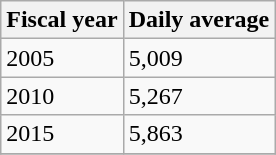<table class="wikitable">
<tr>
<th>Fiscal year</th>
<th>Daily average</th>
</tr>
<tr>
<td>2005</td>
<td>5,009</td>
</tr>
<tr>
<td>2010</td>
<td>5,267</td>
</tr>
<tr>
<td>2015</td>
<td>5,863</td>
</tr>
<tr>
</tr>
</table>
